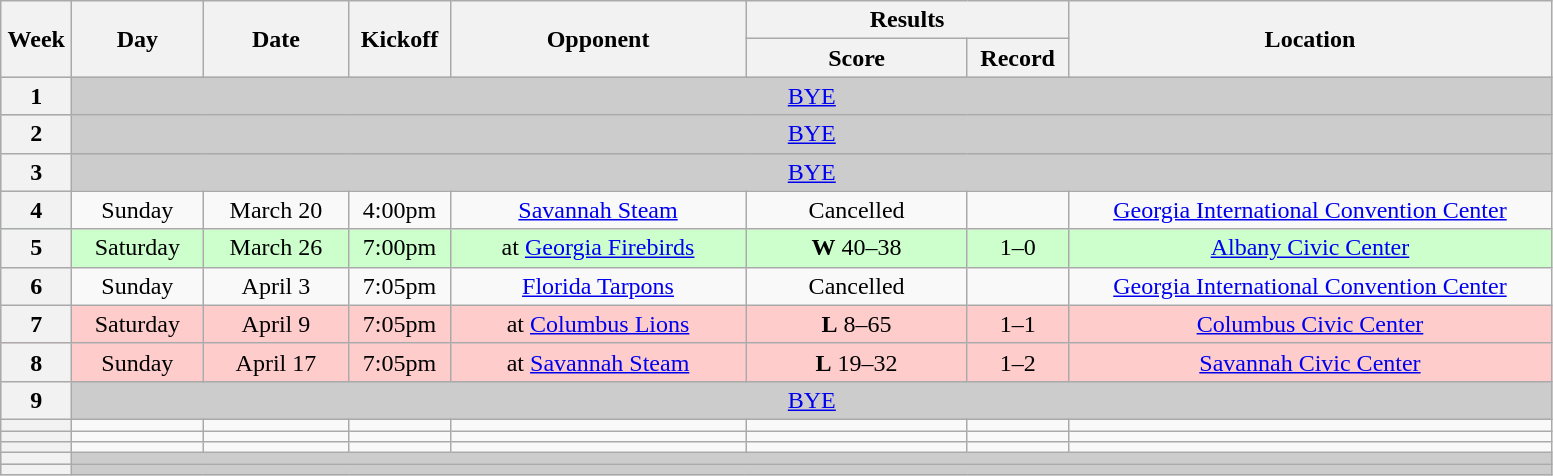<table class="wikitable">
<tr>
<th rowspan="2" width="40">Week</th>
<th rowspan="2" width="80">Day</th>
<th rowspan="2" width="90">Date</th>
<th rowspan="2" width="60">Kickoff</th>
<th rowspan="2" width="190">Opponent</th>
<th colspan="2" width="200">Results</th>
<th rowspan="2" width="315">Location</th>
</tr>
<tr>
<th width="140">Score</th>
<th width="60">Record</th>
</tr>
<tr align="center" bgcolor="#CCCCCC">
<th>1</th>
<td colSpan=7><a href='#'>BYE</a></td>
</tr>
<tr align="center" bgcolor="#CCCCCC">
<th>2</th>
<td colSpan=7><a href='#'>BYE</a></td>
</tr>
<tr align="center" bgcolor="#CCCCCC">
<th>3</th>
<td colSpan=7><a href='#'>BYE</a></td>
</tr>
<tr align="center">
<th>4</th>
<td>Sunday</td>
<td>March 20</td>
<td>4:00pm</td>
<td><a href='#'>Savannah Steam</a></td>
<td>Cancelled</td>
<td></td>
<td><a href='#'>Georgia International Convention Center</a></td>
</tr>
<tr align="center" bgcolor="#CCFFCC">
<th>5</th>
<td>Saturday</td>
<td>March 26</td>
<td>7:00pm</td>
<td>at <a href='#'>Georgia Firebirds</a></td>
<td><strong>W</strong> 40–38</td>
<td>1–0</td>
<td><a href='#'>Albany Civic Center</a></td>
</tr>
<tr align="center">
<th>6</th>
<td>Sunday</td>
<td>April 3</td>
<td>7:05pm</td>
<td><a href='#'>Florida Tarpons</a></td>
<td>Cancelled</td>
<td></td>
<td><a href='#'>Georgia International Convention Center</a></td>
</tr>
<tr align="center" bgcolor="#FFCCCC">
<th>7</th>
<td>Saturday</td>
<td>April 9</td>
<td>7:05pm</td>
<td>at <a href='#'>Columbus Lions</a></td>
<td><strong>L</strong> 8–65</td>
<td>1–1</td>
<td><a href='#'>Columbus Civic Center</a></td>
</tr>
<tr align="center" bgcolor="#FFCCCC">
<th>8</th>
<td>Sunday</td>
<td>April 17</td>
<td>7:05pm</td>
<td>at <a href='#'>Savannah Steam</a></td>
<td><strong>L</strong> 19–32</td>
<td>1–2</td>
<td><a href='#'>Savannah Civic Center</a></td>
</tr>
<tr align="center" bgcolor="#CCCCCC">
<th>9</th>
<td colSpan=7><a href='#'>BYE</a></td>
</tr>
<tr align="center" >
<th></th>
<td></td>
<td></td>
<td></td>
<td></td>
<td></td>
<td></td>
<td></td>
</tr>
<tr align="center" >
<th></th>
<td></td>
<td></td>
<td></td>
<td></td>
<td></td>
<td></td>
<td></td>
</tr>
<tr align="center" >
<th></th>
<td></td>
<td></td>
<td></td>
<td></td>
<td></td>
<td></td>
<td></td>
</tr>
<tr align="center" bgcolor="#CCCCCC">
<th></th>
<td colspan=7></td>
</tr>
<tr align="center" bgcolor="#CCCCCC">
<th></th>
<td colspan=7></td>
</tr>
</table>
